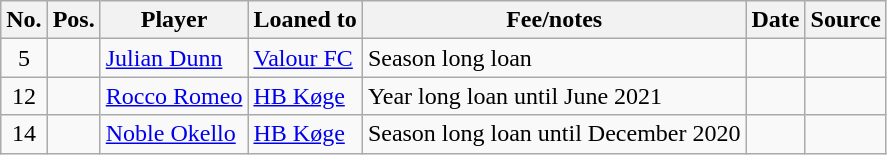<table class="wikitable sortable"; text-align:center; font-size:95%; text-align:left;">
<tr>
<th>No.</th>
<th>Pos.</th>
<th>Player</th>
<th>Loaned to</th>
<th>Fee/notes</th>
<th>Date</th>
<th>Source</th>
</tr>
<tr>
<td align=center>5</td>
<td align=center></td>
<td> <a href='#'>Julian Dunn</a></td>
<td> <a href='#'>Valour FC</a></td>
<td>Season long loan</td>
<td></td>
<td></td>
</tr>
<tr>
<td align=center>12</td>
<td align=center></td>
<td> <a href='#'>Rocco Romeo</a></td>
<td> <a href='#'>HB Køge</a></td>
<td>Year long loan until June 2021</td>
<td></td>
<td></td>
</tr>
<tr>
<td align=center>14</td>
<td align=center></td>
<td> <a href='#'>Noble Okello</a></td>
<td> <a href='#'>HB Køge</a></td>
<td>Season long loan until December 2020</td>
<td></td>
<td></td>
</tr>
</table>
